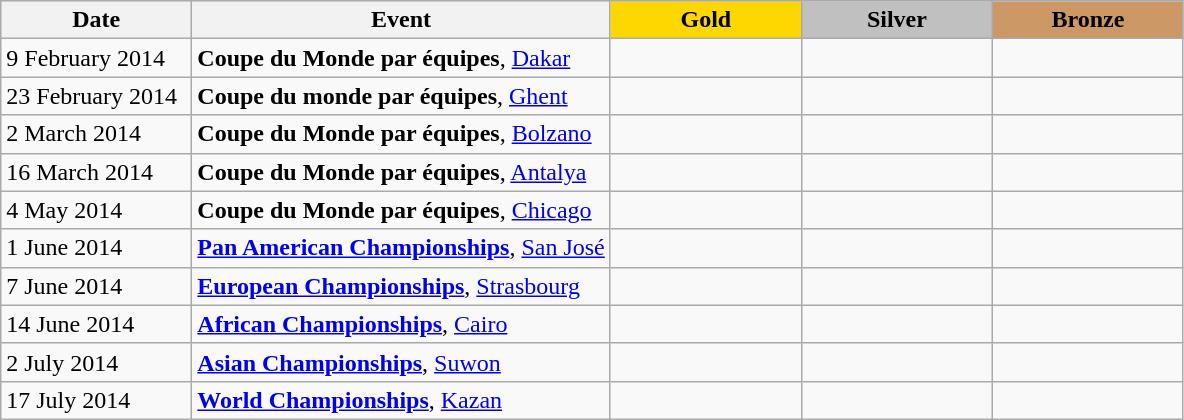<table class="wikitable plainrowheaders" border="1" style="font-size:100%">
<tr style="text-align:center; background-color:#efefef;">
<th scope=col style="width:120px;">Date</th>
<th scope=col>Event</th>
<th scope=col style="width:120px; background: gold;">Gold</th>
<th scope=col style="width:120px; background: silver;">Silver</th>
<th scope=col style="width:120px; background: #cc9966;">Bronze</th>
</tr>
<tr>
<td>9 February 2014</td>
<td><strong>Coupe du Monde par équipes</strong>, <a href='#'>Dakar</a></td>
<td></td>
<td></td>
<td></td>
</tr>
<tr>
<td>23 February 2014</td>
<td><strong>Coupe du monde par équipes</strong>, <a href='#'>Ghent</a></td>
<td></td>
<td></td>
<td></td>
</tr>
<tr>
<td>2 March 2014</td>
<td><strong>Coupe du Monde par équipes</strong>, <a href='#'>Bolzano</a></td>
<td></td>
<td></td>
<td></td>
</tr>
<tr>
<td>16 March 2014</td>
<td><strong>Coupe du Monde par équipes</strong>, <a href='#'>Antalya</a></td>
<td></td>
<td></td>
<td></td>
</tr>
<tr>
<td>4 May 2014</td>
<td><strong>Coupe du Monde par équipes</strong>, <a href='#'>Chicago</a></td>
<td></td>
<td></td>
<td></td>
</tr>
<tr>
<td>1 June 2014</td>
<td><strong><a href='#'>Pan American Championships</a></strong>, <a href='#'>San José</a></td>
<td></td>
<td></td>
<td></td>
</tr>
<tr>
<td>7 June 2014</td>
<td><strong><a href='#'>European Championships</a></strong>, <a href='#'>Strasbourg</a></td>
<td></td>
<td></td>
<td></td>
</tr>
<tr>
<td>14 June 2014</td>
<td><strong><a href='#'>African Championships</a></strong>, <a href='#'>Cairo</a></td>
<td></td>
<td></td>
<td></td>
</tr>
<tr>
<td>2 July 2014</td>
<td><strong><a href='#'>Asian Championships</a></strong>, <a href='#'>Suwon</a></td>
<td></td>
<td></td>
<td></td>
</tr>
<tr>
<td>17 July 2014</td>
<td><strong><a href='#'>World Championships</a></strong>, <a href='#'>Kazan</a></td>
<td></td>
<td></td>
<td></td>
</tr>
</table>
